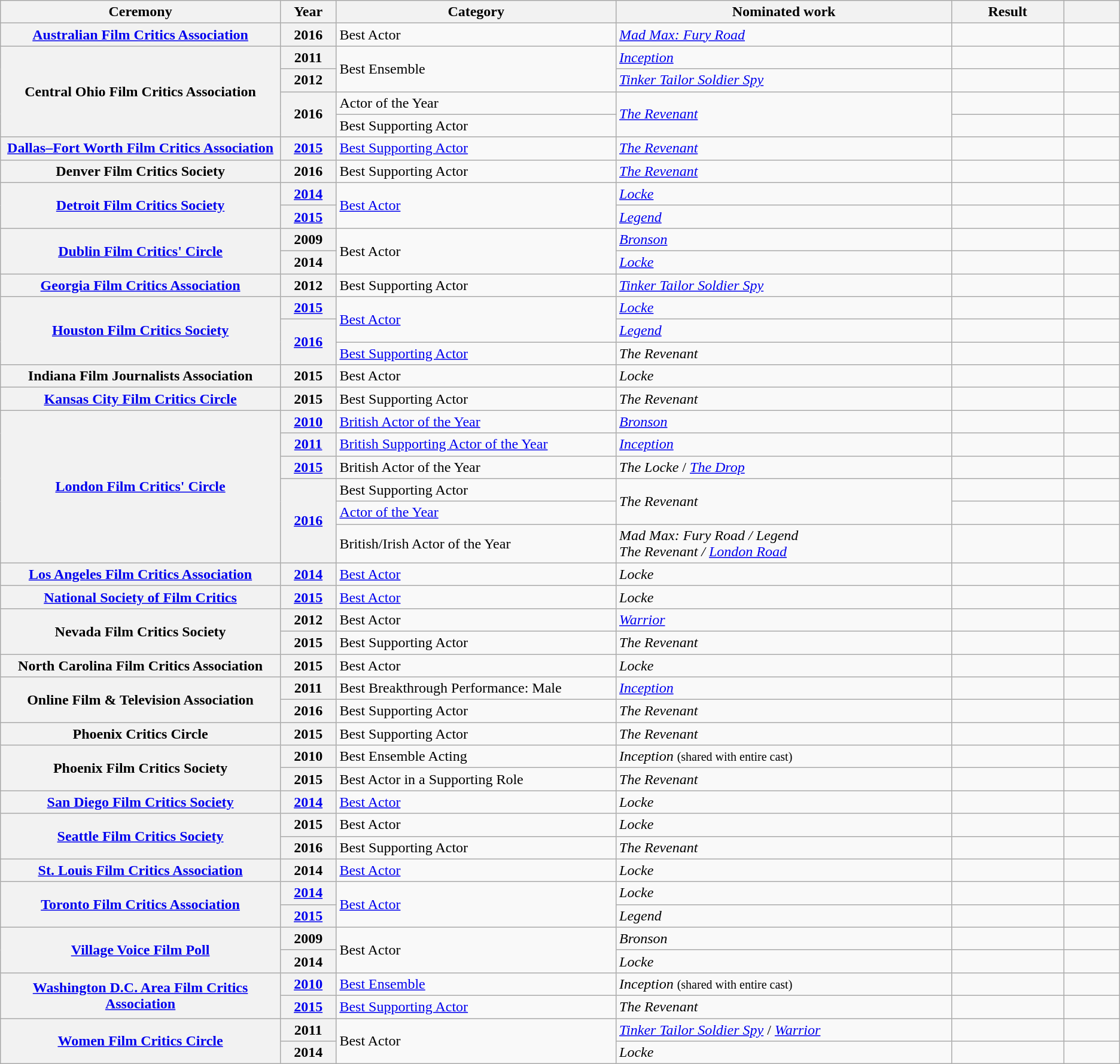<table class="wikitable plainrowheaders">
<tr>
<th style="width:25%;" scope="col">Ceremony</th>
<th style="width:5%;" scope="col">Year</th>
<th style="width:25%;" scope="col">Category</th>
<th style="width:30%;" scope="col">Nominated work</th>
<th style="width:10%;" scope="col">Result</th>
<th style="width:5%;" scope="col"></th>
</tr>
<tr>
<th scope="row" rowspan="1"><a href='#'>Australian Film Critics Association</a></th>
<th Scope=row>2016</th>
<td>Best Actor</td>
<td><em><a href='#'>Mad Max: Fury Road</a></em></td>
<td></td>
<td></td>
</tr>
<tr>
<th scope="row" rowspan="4">Central Ohio Film Critics Association</th>
<th Scope=row>2011</th>
<td rowspan="2">Best Ensemble</td>
<td><em><a href='#'>Inception</a></em></td>
<td></td>
<td></td>
</tr>
<tr>
<th Scope=row>2012</th>
<td><em><a href='#'>Tinker Tailor Soldier Spy</a></em></td>
<td></td>
<td></td>
</tr>
<tr>
<th rowspan="2" scope="row">2016</th>
<td>Actor of the Year</td>
<td rowspan="2"><em><a href='#'>The Revenant</a></em></td>
<td></td>
<td></td>
</tr>
<tr>
<td>Best Supporting Actor</td>
<td></td>
<td></td>
</tr>
<tr>
<th scope="row" rowspan="1"><a href='#'>Dallas–Fort Worth Film Critics Association</a></th>
<th Scope=row><a href='#'>2015</a></th>
<td><a href='#'>Best Supporting Actor</a></td>
<td><em><a href='#'>The Revenant</a></em></td>
<td></td>
<td></td>
</tr>
<tr>
<th scope="row" rowspan="1">Denver Film Critics Society</th>
<th Scope=row>2016</th>
<td>Best Supporting Actor</td>
<td><em><a href='#'>The Revenant</a></em></td>
<td></td>
<td></td>
</tr>
<tr>
<th scope="row" rowspan="2"><a href='#'>Detroit Film Critics Society</a></th>
<th Scope=row><a href='#'>2014</a></th>
<td rowspan="2"><a href='#'>Best Actor</a></td>
<td><em><a href='#'>Locke</a></em></td>
<td></td>
<td></td>
</tr>
<tr>
<th Scope=row><a href='#'>2015</a></th>
<td><em><a href='#'>Legend</a></em></td>
<td></td>
<td></td>
</tr>
<tr>
<th scope="row" rowspan="2"><a href='#'>Dublin Film Critics' Circle</a></th>
<th Scope=row>2009</th>
<td rowspan="2">Best Actor</td>
<td><em><a href='#'>Bronson</a></em></td>
<td></td>
<td></td>
</tr>
<tr>
<th Scope=row>2014</th>
<td><em><a href='#'>Locke</a></em></td>
<td></td>
<td></td>
</tr>
<tr>
<th scope="row" rowspan="1"><a href='#'>Georgia Film Critics Association</a></th>
<th Scope=row>2012</th>
<td>Best Supporting Actor</td>
<td><em><a href='#'>Tinker Tailor Soldier Spy</a></em></td>
<td></td>
<td></td>
</tr>
<tr>
<th scope="row" rowspan="3"><a href='#'>Houston Film Critics Society</a></th>
<th Scope=row><a href='#'>2015</a></th>
<td rowspan="2"><a href='#'>Best Actor</a></td>
<td><em><a href='#'>Locke</a></em></td>
<td></td>
<td></td>
</tr>
<tr>
<th rowspan="2" scope="row"><a href='#'>2016</a></th>
<td><em><a href='#'>Legend</a></em></td>
<td></td>
<td></td>
</tr>
<tr>
<td><a href='#'>Best Supporting Actor</a></td>
<td><em>The Revenant</em></td>
<td></td>
<td></td>
</tr>
<tr>
<th scope="row" rowspan="1">Indiana Film Journalists Association</th>
<th Scope=row>2015</th>
<td>Best Actor</td>
<td><em>Locke</em></td>
<td></td>
<td></td>
</tr>
<tr>
<th scope="row" rowspan="1"><a href='#'>Kansas City Film Critics Circle</a></th>
<th Scope=row>2015</th>
<td>Best Supporting Actor</td>
<td><em>The Revenant</em></td>
<td></td>
<td></td>
</tr>
<tr>
<th scope="row" rowspan="6"><a href='#'>London Film Critics' Circle</a></th>
<th Scope=row><a href='#'>2010</a></th>
<td><a href='#'>British Actor of the Year</a></td>
<td><em><a href='#'>Bronson</a></em></td>
<td></td>
<td></td>
</tr>
<tr>
<th Scope=row><a href='#'>2011</a></th>
<td><a href='#'>British Supporting Actor of the Year</a></td>
<td><em><a href='#'>Inception</a></em></td>
<td></td>
<td></td>
</tr>
<tr>
<th Scope=row><a href='#'>2015</a></th>
<td>British Actor of the Year</td>
<td><em>The Locke</em> / <em><a href='#'>The Drop</a></em></td>
<td></td>
<td></td>
</tr>
<tr>
<th rowspan="3" scope="row"><a href='#'>2016</a></th>
<td>Best Supporting Actor</td>
<td rowspan="2"><em>The Revenant</em></td>
<td></td>
<td></td>
</tr>
<tr>
<td><a href='#'>Actor of the Year</a></td>
<td></td>
<td></td>
</tr>
<tr>
<td>British/Irish Actor of the Year</td>
<td><em>Mad Max: Fury Road / Legend <br> The Revenant / <a href='#'>London Road</a></em></td>
<td></td>
<td></td>
</tr>
<tr>
<th scope="row" rowspan="1"><a href='#'>Los Angeles Film Critics Association</a></th>
<th Scope=row><a href='#'>2014</a></th>
<td><a href='#'>Best Actor</a></td>
<td><em>Locke</em></td>
<td></td>
<td style="text-align:center;"></td>
</tr>
<tr>
<th scope="row" rowspan="1"><a href='#'>National Society of Film Critics</a></th>
<th Scope=row><a href='#'>2015</a></th>
<td><a href='#'>Best Actor</a></td>
<td><em>Locke</em></td>
<td></td>
<td></td>
</tr>
<tr>
<th scope="row" rowspan="2">Nevada Film Critics Society</th>
<th Scope=row>2012</th>
<td>Best Actor</td>
<td><em><a href='#'>Warrior</a></em></td>
<td></td>
<td></td>
</tr>
<tr>
<th Scope=row>2015</th>
<td>Best Supporting Actor</td>
<td><em>The Revenant</em></td>
<td></td>
<td></td>
</tr>
<tr>
<th scope="row" rowspan="1">North Carolina Film Critics Association</th>
<th Scope=row>2015</th>
<td>Best Actor</td>
<td><em>Locke</em></td>
<td></td>
<td></td>
</tr>
<tr>
<th scope="row" rowspan="2">Online Film & Television Association</th>
<th Scope=row>2011</th>
<td>Best Breakthrough Performance: Male</td>
<td><em><a href='#'>Inception</a></em></td>
<td></td>
<td></td>
</tr>
<tr>
<th Scope=row>2016</th>
<td>Best Supporting Actor</td>
<td><em>The Revenant</em></td>
<td></td>
<td></td>
</tr>
<tr>
<th scope="row" rowspan="1">Phoenix Critics Circle</th>
<th Scope=row>2015</th>
<td>Best Supporting Actor</td>
<td><em>The Revenant</em></td>
<td></td>
<td></td>
</tr>
<tr>
<th scope="row" rowspan="2">Phoenix Film Critics Society</th>
<th Scope=row>2010</th>
<td>Best Ensemble Acting</td>
<td><em>Inception</em> <small>(shared with entire cast)</small></td>
<td></td>
<td></td>
</tr>
<tr>
<th Scope=row>2015</th>
<td>Best Actor in a Supporting Role</td>
<td><em>The Revenant</em></td>
<td></td>
<td></td>
</tr>
<tr>
<th scope="row" rowspan="1"><a href='#'>San Diego Film Critics Society</a></th>
<th Scope=row><a href='#'>2014</a></th>
<td><a href='#'>Best Actor</a></td>
<td><em>Locke</em></td>
<td></td>
<td></td>
</tr>
<tr>
<th scope="row" rowspan="2"><a href='#'>Seattle Film Critics Society</a></th>
<th Scope=row>2015</th>
<td>Best Actor</td>
<td><em>Locke</em></td>
<td></td>
<td></td>
</tr>
<tr>
<th Scope=row>2016</th>
<td>Best Supporting Actor</td>
<td><em>The Revenant</em></td>
<td></td>
<td></td>
</tr>
<tr>
<th scope="row" rowspan="1"><a href='#'>St. Louis Film Critics Association</a></th>
<th Scope=row>2014</th>
<td><a href='#'>Best Actor</a></td>
<td><em>Locke</em></td>
<td></td>
<td></td>
</tr>
<tr>
<th scope="row" rowspan="2"><a href='#'>Toronto Film Critics Association</a></th>
<th Scope=row><a href='#'>2014</a></th>
<td rowspan="2"><a href='#'>Best Actor</a></td>
<td><em>Locke</em></td>
<td></td>
<td></td>
</tr>
<tr>
<th Scope=row><a href='#'>2015</a></th>
<td><em>Legend</em></td>
<td></td>
<td></td>
</tr>
<tr>
<th scope="row" rowspan="2"><a href='#'>Village Voice Film Poll</a></th>
<th Scope=row>2009</th>
<td rowspan="2">Best Actor</td>
<td><em>Bronson</em></td>
<td></td>
<td></td>
</tr>
<tr>
<th Scope=row>2014</th>
<td><em>Locke</em></td>
<td></td>
<td></td>
</tr>
<tr>
<th scope="row" rowspan="2"><a href='#'>Washington D.C. Area Film Critics Association</a></th>
<th Scope=row><a href='#'>2010</a></th>
<td><a href='#'>Best Ensemble</a></td>
<td><em>Inception</em> <small>(shared with entire cast)</small></td>
<td></td>
<td></td>
</tr>
<tr>
<th Scope=row><a href='#'>2015</a></th>
<td><a href='#'>Best Supporting Actor</a></td>
<td><em>The Revenant</em></td>
<td></td>
<td></td>
</tr>
<tr>
<th scope="row" rowspan="2"><a href='#'>Women Film Critics Circle</a></th>
<th Scope=row>2011</th>
<td rowspan="2">Best Actor</td>
<td><em><a href='#'>Tinker Tailor Soldier Spy</a></em> / <em><a href='#'>Warrior</a></em></td>
<td></td>
<td></td>
</tr>
<tr>
<th Scope=row>2014</th>
<td><em>Locke</em></td>
<td></td>
<td></td>
</tr>
</table>
